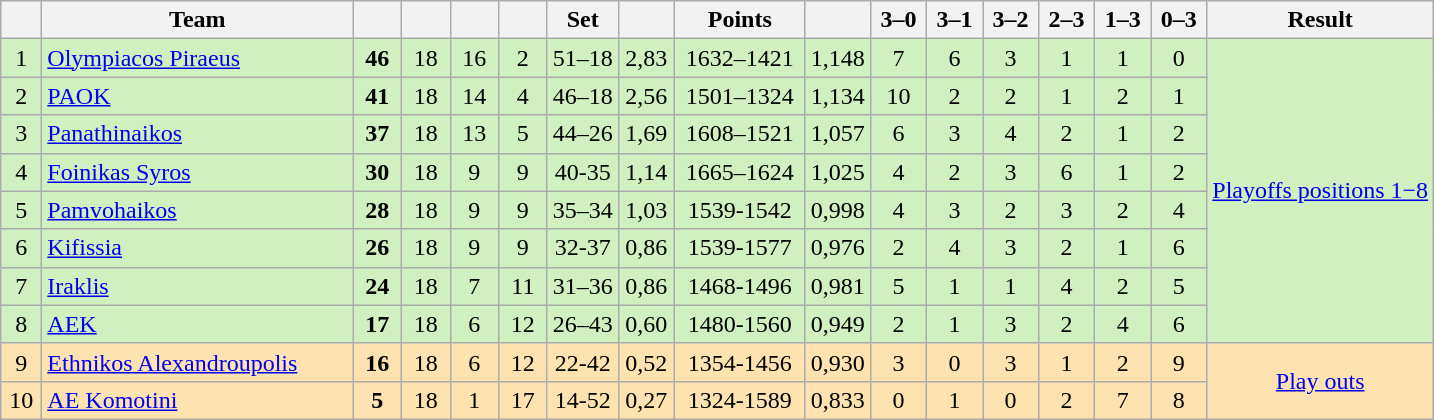<table class="wikitable" style="text-align: center;">
<tr>
<th width="20"></th>
<th width="200">Team</th>
<th width="25"></th>
<th width="25"></th>
<th width="25"></th>
<th width="25"></th>
<th width="40">Set</th>
<th width="30"></th>
<th width="80">Points</th>
<th width="30"></th>
<th width="30">3–0</th>
<th width="30">3–1</th>
<th width="30">3–2</th>
<th width="30">2–3</th>
<th width="30">1–3</th>
<th width="30">0–3</th>
<th>Result</th>
</tr>
<tr bgcolor="D0F0C0">
<td>1</td>
<td align="left"><a href='#'>Olympiacos Piraeus</a></td>
<td><strong>46</strong></td>
<td>18</td>
<td>16</td>
<td>2</td>
<td>51–18</td>
<td>2,83</td>
<td>1632–1421</td>
<td>1,148</td>
<td>7</td>
<td>6</td>
<td>3</td>
<td>1</td>
<td>1</td>
<td>0</td>
<td rowspan=8><a href='#'>Playoffs positions 1−8</a></td>
</tr>
<tr bgcolor="D0F0C0">
<td>2</td>
<td align="left"><a href='#'>PAOK</a></td>
<td><strong>41</strong></td>
<td>18</td>
<td>14</td>
<td>4</td>
<td>46–18</td>
<td>2,56</td>
<td>1501–1324</td>
<td>1,134</td>
<td>10</td>
<td>2</td>
<td>2</td>
<td>1</td>
<td>2</td>
<td>1</td>
</tr>
<tr bgcolor="D0F0C0">
<td>3</td>
<td align="left"><a href='#'>Panathinaikos</a></td>
<td><strong>37</strong></td>
<td>18</td>
<td>13</td>
<td>5</td>
<td>44–26</td>
<td>1,69</td>
<td>1608–1521</td>
<td>1,057</td>
<td>6</td>
<td>3</td>
<td>4</td>
<td>2</td>
<td>1</td>
<td>2</td>
</tr>
<tr bgcolor="D0F0C0">
<td>4</td>
<td align="left"><a href='#'>Foinikas Syros</a></td>
<td><strong>30</strong></td>
<td>18</td>
<td>9</td>
<td>9</td>
<td>40-35</td>
<td>1,14</td>
<td>1665–1624</td>
<td>1,025</td>
<td>4</td>
<td>2</td>
<td>3</td>
<td>6</td>
<td>1</td>
<td>2</td>
</tr>
<tr bgcolor="D0F0C0">
<td>5</td>
<td align="left"><a href='#'>Pamvohaikos</a></td>
<td><strong>28</strong></td>
<td>18</td>
<td>9</td>
<td>9</td>
<td>35–34</td>
<td>1,03</td>
<td>1539-1542</td>
<td>0,998</td>
<td>4</td>
<td>3</td>
<td>2</td>
<td>3</td>
<td>2</td>
<td>4</td>
</tr>
<tr bgcolor="D0F0C0">
<td>6</td>
<td align="left"><a href='#'>Kifissia</a></td>
<td><strong>26</strong></td>
<td>18</td>
<td>9</td>
<td>9</td>
<td>32-37</td>
<td>0,86</td>
<td>1539-1577</td>
<td>0,976</td>
<td>2</td>
<td>4</td>
<td>3</td>
<td>2</td>
<td>1</td>
<td>6</td>
</tr>
<tr bgcolor="D0F0C0">
<td>7</td>
<td align="left"><a href='#'>Iraklis</a></td>
<td><strong>24</strong></td>
<td>18</td>
<td>7</td>
<td>11</td>
<td>31–36</td>
<td>0,86</td>
<td>1468-1496</td>
<td>0,981</td>
<td>5</td>
<td>1</td>
<td>1</td>
<td>4</td>
<td>2</td>
<td>5</td>
</tr>
<tr bgcolor="D0F0C0">
<td>8</td>
<td align="left"><a href='#'>AEK</a></td>
<td><strong>17</strong></td>
<td>18</td>
<td>6</td>
<td>12</td>
<td>26–43</td>
<td>0,60</td>
<td>1480-1560</td>
<td>0,949</td>
<td>2</td>
<td>1</td>
<td>3</td>
<td>2</td>
<td>4</td>
<td>6</td>
</tr>
<tr bgcolor="FEE2B0">
<td>9</td>
<td align="left"><a href='#'>Ethnikos Alexandroupolis</a></td>
<td><strong>16</strong></td>
<td>18</td>
<td>6</td>
<td>12</td>
<td>22-42</td>
<td>0,52</td>
<td>1354-1456</td>
<td>0,930</td>
<td>3</td>
<td>0</td>
<td>3</td>
<td>1</td>
<td>2</td>
<td>9</td>
<td rowspan=2><a href='#'>Play outs</a></td>
</tr>
<tr bgcolor="FEE2B0">
<td>10</td>
<td align="left"><a href='#'>AE Komotini</a></td>
<td><strong>5</strong></td>
<td>18</td>
<td>1</td>
<td>17</td>
<td>14-52</td>
<td>0,27</td>
<td>1324-1589</td>
<td>0,833</td>
<td>0</td>
<td>1</td>
<td>0</td>
<td>2</td>
<td>7</td>
<td>8</td>
</tr>
</table>
